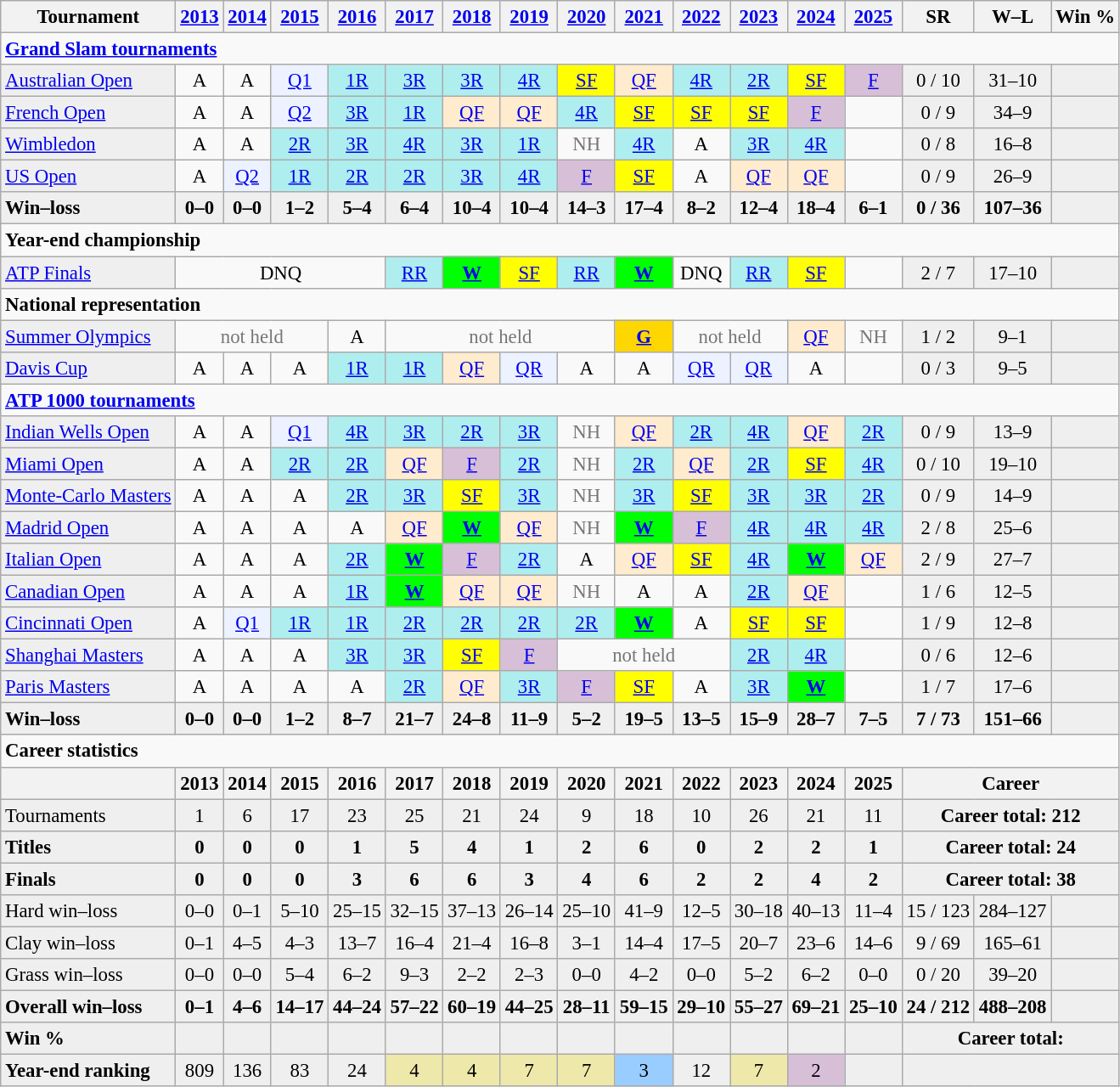<table class="wikitable nowrap" style=text-align:center;font-size:95%>
<tr>
<th>Tournament</th>
<th><a href='#'>2013</a></th>
<th><a href='#'>2014</a></th>
<th><a href='#'>2015</a></th>
<th><a href='#'>2016</a></th>
<th><a href='#'>2017</a></th>
<th><a href='#'>2018</a></th>
<th><a href='#'>2019</a></th>
<th><a href='#'>2020</a></th>
<th><a href='#'>2021</a></th>
<th><a href='#'>2022</a></th>
<th><a href='#'>2023</a></th>
<th><a href='#'>2024</a></th>
<th><a href='#'>2025</a></th>
<th>SR</th>
<th>W–L</th>
<th>Win %</th>
</tr>
<tr>
<td colspan="17" align="left"><strong><a href='#'>Grand Slam tournaments</a></strong></td>
</tr>
<tr>
<td align=left bgcolor=efefef><a href='#'>Australian Open</a></td>
<td>A</td>
<td>A</td>
<td style=background:#ecf2ff><a href='#'>Q1</a></td>
<td style=background:#afeeee><a href='#'>1R</a></td>
<td style=background:#afeeee><a href='#'>3R</a></td>
<td style=background:#afeeee><a href='#'>3R</a></td>
<td style=background:#afeeee><a href='#'>4R</a></td>
<td style=background:yellow><a href='#'>SF</a></td>
<td style=background:#ffebcd><a href='#'>QF</a></td>
<td style=background:#afeeee><a href='#'>4R</a></td>
<td style=background:#afeeee><a href='#'>2R</a></td>
<td style=background:yellow><a href='#'>SF</a></td>
<td style=background:thistle><a href='#'>F</a></td>
<td bgcolor=efefef>0 / 10</td>
<td bgcolor=efefef>31–10</td>
<td bgcolor=efefef></td>
</tr>
<tr>
<td align=left bgcolor=efefef><a href='#'>French Open</a></td>
<td>A</td>
<td>A</td>
<td style=background:#ecf2ff><a href='#'>Q2</a></td>
<td style=background:#afeeee><a href='#'>3R</a></td>
<td style=background:#afeeee><a href='#'>1R</a></td>
<td style=background:#ffebcd><a href='#'>QF</a></td>
<td style=background:#ffebcd><a href='#'>QF</a></td>
<td style=background:#afeeee><a href='#'>4R</a></td>
<td style=background:yellow><a href='#'>SF</a></td>
<td style=background:yellow><a href='#'>SF</a></td>
<td style=background:yellow><a href='#'>SF</a></td>
<td style=background:thistle><a href='#'>F</a></td>
<td></td>
<td bgcolor=efefef>0 / 9</td>
<td bgcolor=efefef>34–9</td>
<td bgcolor=efefef></td>
</tr>
<tr>
<td align=left bgcolor=efefef><a href='#'>Wimbledon</a></td>
<td>A</td>
<td>A</td>
<td style=background:#afeeee><a href='#'>2R</a></td>
<td style=background:#afeeee><a href='#'>3R</a></td>
<td style=background:#afeeee><a href='#'>4R</a></td>
<td style=background:#afeeee><a href='#'>3R</a></td>
<td style=background:#afeeee><a href='#'>1R</a></td>
<td style=color:#767676>NH</td>
<td style=background:#afeeee><a href='#'>4R</a></td>
<td>A</td>
<td style=background:#afeeee><a href='#'>3R</a></td>
<td style=background:#afeeee><a href='#'>4R</a></td>
<td></td>
<td bgcolor=efefef>0 / 8</td>
<td bgcolor=efefef>16–8</td>
<td bgcolor=efefef></td>
</tr>
<tr>
<td align=left bgcolor=efefef><a href='#'>US Open</a></td>
<td>A</td>
<td style=background:#ecf2ff><a href='#'>Q2</a></td>
<td style=background:#afeeee><a href='#'>1R</a></td>
<td style=background:#afeeee><a href='#'>2R</a></td>
<td style=background:#afeeee><a href='#'>2R</a></td>
<td style=background:#afeeee><a href='#'>3R</a></td>
<td style=background:#afeeee><a href='#'>4R</a></td>
<td style=background:thistle><a href='#'>F</a></td>
<td style=background:yellow><a href='#'>SF</a></td>
<td>A</td>
<td style=background:#ffebcd><a href='#'>QF</a></td>
<td style=background:#ffebcd><a href='#'>QF</a></td>
<td></td>
<td bgcolor=efefef>0 / 9</td>
<td bgcolor=efefef>26–9</td>
<td bgcolor=efefef></td>
</tr>
<tr style=font-weight:bold;background:#efefef>
<td align=left>Win–loss</td>
<td>0–0</td>
<td>0–0</td>
<td>1–2</td>
<td>5–4</td>
<td>6–4</td>
<td>10–4</td>
<td>10–4</td>
<td>14–3</td>
<td>17–4</td>
<td>8–2</td>
<td>12–4</td>
<td>18–4</td>
<td>6–1</td>
<td>0 / 36</td>
<td>107–36</td>
<td bgcolor=efefef></td>
</tr>
<tr>
<td colspan="17" align="left"><strong>Year-end championship</strong></td>
</tr>
<tr>
<td align=left bgcolor=efefef><a href='#'>ATP Finals</a></td>
<td colspan=4>DNQ</td>
<td style=background:#afeeee><a href='#'>RR</a></td>
<td style=background:lime><a href='#'><strong>W</strong></a></td>
<td style=background:yellow><a href='#'>SF</a></td>
<td style=background:#afeeee><a href='#'>RR</a></td>
<td style=background:lime><a href='#'><strong>W</strong></a></td>
<td>DNQ</td>
<td style=background:#afeeee><a href='#'>RR</a></td>
<td style=background:yellow><a href='#'>SF</a></td>
<td></td>
<td bgcolor=efefef>2 / 7</td>
<td bgcolor=efefef>17–10</td>
<td bgcolor=efefef></td>
</tr>
<tr>
<td colspan="17" align="left"><strong>National representation</strong></td>
</tr>
<tr>
<td align=left bgcolor=efefef><a href='#'>Summer Olympics</a></td>
<td colspan=3 style=color:#767676>not held</td>
<td>A</td>
<td colspan=4 style=color:#767676>not held</td>
<td style=background:gold><a href='#'><strong>G</strong></a></td>
<td colspan=2 style=color:#767676>not held</td>
<td style=background:#ffebcd><a href='#'>QF</a></td>
<td style=color:#767676>NH</td>
<td bgcolor=efefef>1 / 2</td>
<td bgcolor=efefef>9–1</td>
<td bgcolor=efefef></td>
</tr>
<tr>
<td align=left bgcolor=efefef><a href='#'>Davis Cup</a></td>
<td>A</td>
<td>A</td>
<td>A</td>
<td style=background:#afeeee><a href='#'>1R</a></td>
<td style=background:#afeeee><a href='#'>1R</a></td>
<td style=background:#ffebcd><a href='#'>QF</a></td>
<td style=background:#ecf2ff><a href='#'>QR</a></td>
<td>A</td>
<td>A</td>
<td style=background:#ecf2ff><a href='#'>QR</a></td>
<td style=background:#ecf2ff><a href='#'>QR</a></td>
<td>A</td>
<td></td>
<td bgcolor=efefef>0 / 3</td>
<td bgcolor=efefef>9–5</td>
<td bgcolor=efefef></td>
</tr>
<tr>
<td colspan="17" align="left"><strong><a href='#'>ATP 1000 tournaments</a></strong></td>
</tr>
<tr>
<td align=left bgcolor=efefef><a href='#'>Indian Wells Open</a></td>
<td>A</td>
<td>A</td>
<td style=background:#ecf2ff><a href='#'>Q1</a></td>
<td style=background:#afeeee><a href='#'>4R</a></td>
<td style=background:#afeeee><a href='#'>3R</a></td>
<td style=background:#afeeee><a href='#'>2R</a></td>
<td style=background:#afeeee><a href='#'>3R</a></td>
<td style=color:#767676>NH</td>
<td style=background:#ffebcd><a href='#'>QF</a></td>
<td style=background:#afeeee><a href='#'>2R</a></td>
<td style=background:#afeeee><a href='#'>4R</a></td>
<td style=background:#ffebcd><a href='#'>QF</a></td>
<td style=background:#afeeee><a href='#'>2R</a></td>
<td bgcolor=efefef>0 / 9</td>
<td bgcolor=efefef>13–9</td>
<td bgcolor=efefef></td>
</tr>
<tr>
<td align=left bgcolor=efefef><a href='#'>Miami Open</a></td>
<td>A</td>
<td>A</td>
<td style=background:#afeeee><a href='#'>2R</a></td>
<td style=background:#afeeee><a href='#'>2R</a></td>
<td style=background:#ffebcd><a href='#'>QF</a></td>
<td style=background:thistle><a href='#'>F</a></td>
<td style=background:#afeeee><a href='#'>2R</a></td>
<td style=color:#767676>NH</td>
<td style=background:#afeeee><a href='#'>2R</a></td>
<td style=background:#ffebcd><a href='#'>QF</a></td>
<td style=background:#afeeee><a href='#'>2R</a></td>
<td style=background:yellow><a href='#'>SF</a></td>
<td style=background:#afeeee><a href='#'>4R</a></td>
<td bgcolor=efefef>0 / 10</td>
<td bgcolor=efefef>19–10</td>
<td bgcolor=efefef></td>
</tr>
<tr>
<td align=left bgcolor=efefef><a href='#'>Monte-Carlo Masters</a></td>
<td>A</td>
<td>A</td>
<td>A</td>
<td style=background:#afeeee><a href='#'>2R</a></td>
<td style=background:#afeeee><a href='#'>3R</a></td>
<td style=background:yellow><a href='#'>SF</a></td>
<td style=background:#afeeee><a href='#'>3R</a></td>
<td style=color:#767676>NH</td>
<td style=background:#afeeee><a href='#'>3R</a></td>
<td style=background:yellow><a href='#'>SF</a></td>
<td style=background:#afeeee><a href='#'>3R</a></td>
<td style=background:#afeeee><a href='#'>3R</a></td>
<td style=background:#afeeee><a href='#'>2R</a></td>
<td bgcolor=efefef>0 / 9</td>
<td bgcolor=efefef>14–9</td>
<td bgcolor=efefef></td>
</tr>
<tr>
<td align=left bgcolor=efefef><a href='#'>Madrid Open</a></td>
<td>A</td>
<td>A</td>
<td>A</td>
<td>A</td>
<td style=background:#ffebcd><a href='#'>QF</a></td>
<td style=background:lime><a href='#'><strong>W</strong></a></td>
<td style=background:#ffebcd><a href='#'>QF</a></td>
<td style=color:#767676>NH</td>
<td style=background:lime><a href='#'><strong>W</strong></a></td>
<td style=background:thistle><a href='#'>F</a></td>
<td style=background:#afeeee><a href='#'>4R</a></td>
<td style=background:#afeeee><a href='#'>4R</a></td>
<td style=background:#afeeee><a href='#'>4R</a></td>
<td bgcolor=efefef>2 / 8</td>
<td bgcolor=efefef>25–6</td>
<td bgcolor=efefef></td>
</tr>
<tr>
<td align=left bgcolor=efefef><a href='#'>Italian Open</a></td>
<td>A</td>
<td>A</td>
<td>A</td>
<td style=background:#afeeee><a href='#'>2R</a></td>
<td style=background:lime><a href='#'><strong>W</strong></a></td>
<td style=background:thistle><a href='#'>F</a></td>
<td style=background:#afeeee><a href='#'>2R</a></td>
<td>A</td>
<td style=background:#ffebcd><a href='#'>QF</a></td>
<td style=background:yellow><a href='#'>SF</a></td>
<td style=background:#afeeee><a href='#'>4R</a></td>
<td style=background:lime><a href='#'><strong>W</strong></a></td>
<td style=background:#ffebcd><a href='#'>QF</a></td>
<td bgcolor=efefef>2 / 9</td>
<td bgcolor=efefef>27–7</td>
<td bgcolor=efefef></td>
</tr>
<tr>
<td align=left bgcolor=efefef><a href='#'>Canadian Open</a></td>
<td>A</td>
<td>A</td>
<td>A</td>
<td style=background:#afeeee><a href='#'>1R</a></td>
<td style=background:lime><a href='#'><strong>W</strong></a></td>
<td style=background:#ffebcd><a href='#'>QF</a></td>
<td style=background:#ffebcd><a href='#'>QF</a></td>
<td style=color:#767676>NH</td>
<td>A</td>
<td>A</td>
<td style=background:#afeeee><a href='#'>2R</a></td>
<td style=background:#ffebcd><a href='#'>QF</a></td>
<td></td>
<td bgcolor=efefef>1 / 6</td>
<td bgcolor=efefef>12–5</td>
<td bgcolor=efefef></td>
</tr>
<tr>
<td align=left bgcolor=efefef><a href='#'>Cincinnati Open</a></td>
<td>A</td>
<td style=background:#ecf2ff><a href='#'>Q1</a></td>
<td style=background:#afeeee><a href='#'>1R</a></td>
<td style=background:#afeeee><a href='#'>1R</a></td>
<td style=background:#afeeee><a href='#'>2R</a></td>
<td style=background:#afeeee><a href='#'>2R</a></td>
<td style=background:#afeeee><a href='#'>2R</a></td>
<td style=background:#afeeee><a href='#'>2R</a></td>
<td style=background:lime><a href='#'><strong>W</strong></a></td>
<td>A</td>
<td style=background:yellow><a href='#'>SF</a></td>
<td style=background:yellow><a href='#'>SF</a></td>
<td></td>
<td bgcolor=efefef>1 / 9</td>
<td bgcolor=efefef>12–8</td>
<td bgcolor=efefef></td>
</tr>
<tr>
<td align=left bgcolor=efefef><a href='#'>Shanghai Masters</a></td>
<td>A</td>
<td>A</td>
<td>A</td>
<td style=background:#afeeee><a href='#'>3R</a></td>
<td style=background:#afeeee><a href='#'>3R</a></td>
<td style=background:yellow><a href='#'>SF</a></td>
<td style=background:thistle><a href='#'>F</a></td>
<td colspan=3 style=color:#767676>not held</td>
<td style=background:#afeeee><a href='#'>2R</a></td>
<td style=background:#afeeee><a href='#'>4R</a></td>
<td></td>
<td bgcolor=efefef>0 / 6</td>
<td bgcolor=efefef>12–6</td>
<td bgcolor=efefef></td>
</tr>
<tr>
<td align=left bgcolor=efefef><a href='#'>Paris Masters</a></td>
<td>A</td>
<td>A</td>
<td>A</td>
<td>A</td>
<td style=background:#afeeee><a href='#'>2R</a></td>
<td style=background:#ffebcd><a href='#'>QF</a></td>
<td style=background:#afeeee><a href='#'>3R</a></td>
<td style=background:thistle><a href='#'>F</a></td>
<td style=background:yellow><a href='#'>SF</a></td>
<td>A</td>
<td style=background:#afeeee><a href='#'>3R</a></td>
<td style=background:lime><a href='#'><strong>W</strong></a></td>
<td></td>
<td bgcolor=efefef>1 / 7</td>
<td bgcolor=efefef>17–6</td>
<td bgcolor=efefef></td>
</tr>
<tr style=font-weight:bold;background:#efefef>
<td align=left>Win–loss</td>
<td>0–0</td>
<td>0–0</td>
<td>1–2</td>
<td>8–7</td>
<td>21–7</td>
<td>24–8</td>
<td>11–9</td>
<td>5–2</td>
<td>19–5</td>
<td>13–5</td>
<td>15–9</td>
<td>28–7</td>
<td>7–5</td>
<td>7 / 73</td>
<td>151–66</td>
<td></td>
</tr>
<tr>
<td colspan="17" align="left"><strong>Career statistics</strong></td>
</tr>
<tr>
<th></th>
<th>2013</th>
<th>2014</th>
<th>2015</th>
<th>2016</th>
<th>2017</th>
<th>2018</th>
<th>2019</th>
<th>2020</th>
<th>2021</th>
<th>2022</th>
<th>2023</th>
<th>2024</th>
<th>2025</th>
<th colspan="3">Career</th>
</tr>
<tr bgcolor=efefef>
<td align=left>Tournaments</td>
<td>1</td>
<td>6</td>
<td>17</td>
<td>23</td>
<td>25</td>
<td>21</td>
<td>24</td>
<td>9</td>
<td>18</td>
<td>10</td>
<td>26</td>
<td>21</td>
<td>11</td>
<td colspan="3"><strong>Career total: 212</strong></td>
</tr>
<tr style=font-weight:bold;background:#efefef>
<td align=left>Titles</td>
<td>0</td>
<td>0</td>
<td>0</td>
<td>1</td>
<td>5</td>
<td>4</td>
<td>1</td>
<td>2</td>
<td>6</td>
<td>0</td>
<td>2</td>
<td>2</td>
<td>1</td>
<td colspan="3">Career total: 24</td>
</tr>
<tr style=font-weight:bold;background:#efefef>
<td align=left>Finals</td>
<td>0</td>
<td>0</td>
<td>0</td>
<td>3</td>
<td>6</td>
<td>6</td>
<td>3</td>
<td>4</td>
<td>6</td>
<td>2</td>
<td>2</td>
<td>4</td>
<td>2</td>
<td colspan="3">Career total: 38</td>
</tr>
<tr bgcolor=efefef>
<td align=left>Hard win–loss</td>
<td>0–0</td>
<td>0–1</td>
<td>5–10</td>
<td>25–15</td>
<td>32–15</td>
<td>37–13</td>
<td>26–14</td>
<td>25–10</td>
<td>41–9</td>
<td>12–5</td>
<td>30–18</td>
<td>40–13</td>
<td>11–4</td>
<td>15 / 123</td>
<td>284–127</td>
<td></td>
</tr>
<tr bgcolor=efefef>
<td align=left>Clay win–loss</td>
<td>0–1</td>
<td>4–5</td>
<td>4–3</td>
<td>13–7</td>
<td>16–4</td>
<td>21–4</td>
<td>16–8</td>
<td>3–1</td>
<td>14–4</td>
<td>17–5</td>
<td>20–7</td>
<td>23–6</td>
<td>14–6</td>
<td>9 / 69</td>
<td>165–61</td>
<td></td>
</tr>
<tr bgcolor=efefef>
<td align=left>Grass win–loss</td>
<td>0–0</td>
<td>0–0</td>
<td>5–4</td>
<td>6–2</td>
<td>9–3</td>
<td>2–2</td>
<td>2–3</td>
<td>0–0</td>
<td>4–2</td>
<td>0–0</td>
<td>5–2</td>
<td>6–2</td>
<td>0–0</td>
<td>0 / 20</td>
<td>39–20</td>
<td></td>
</tr>
<tr style=font-weight:bold;background:#efefef>
<td align=left>Overall win–loss</td>
<td>0–1</td>
<td>4–6</td>
<td>14–17</td>
<td>44–24</td>
<td>57–22</td>
<td>60–19</td>
<td>44–25</td>
<td>28–11</td>
<td>59–15</td>
<td>29–10</td>
<td>55–27</td>
<td>69–21</td>
<td>25–10</td>
<td>24 / 212</td>
<td>488–208</td>
<td></td>
</tr>
<tr style=font-weight:bold;background:#efefef>
<td align=left>Win %</td>
<td></td>
<td></td>
<td></td>
<td></td>
<td></td>
<td></td>
<td></td>
<td></td>
<td></td>
<td></td>
<td></td>
<td></td>
<td></td>
<td colspan="3">Career total: </td>
</tr>
<tr bgcolor=efefef>
<td align=left><strong>Year-end ranking</strong></td>
<td>809</td>
<td>136</td>
<td>83</td>
<td>24</td>
<td bgcolor=eee8aa>4</td>
<td bgcolor=eee8aa>4</td>
<td bgcolor=eee8aa>7</td>
<td bgcolor=eee8aa>7</td>
<td bgcolor=99ccff>3</td>
<td>12</td>
<td bgcolor=eee8aa>7</td>
<td bgcolor=thistle>2</td>
<td></td>
<td colspan="3"></td>
</tr>
</table>
